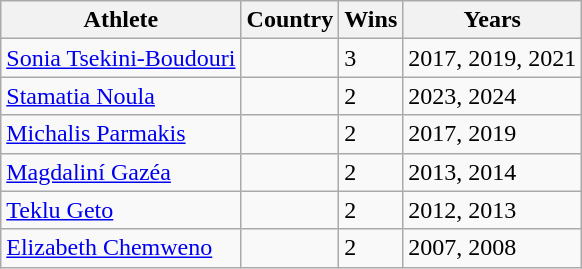<table class="wikitable sortable">
<tr>
<th>Athlete</th>
<th>Country</th>
<th>Wins</th>
<th>Years</th>
</tr>
<tr>
<td><a href='#'>Sonia Tsekini-Boudouri</a></td>
<td></td>
<td>3</td>
<td>2017, 2019, 2021</td>
</tr>
<tr>
<td><a href='#'>Stamatia Noula</a></td>
<td></td>
<td>2</td>
<td>2023, 2024</td>
</tr>
<tr>
<td><a href='#'>Michalis Parmakis</a></td>
<td></td>
<td>2</td>
<td>2017, 2019</td>
</tr>
<tr>
<td><a href='#'>Magdaliní Gazéa</a></td>
<td></td>
<td>2</td>
<td>2013, 2014</td>
</tr>
<tr>
<td><a href='#'>Teklu Geto</a></td>
<td></td>
<td>2</td>
<td>2012, 2013</td>
</tr>
<tr>
<td><a href='#'>Elizabeth Chemweno</a></td>
<td></td>
<td>2</td>
<td>2007, 2008</td>
</tr>
</table>
